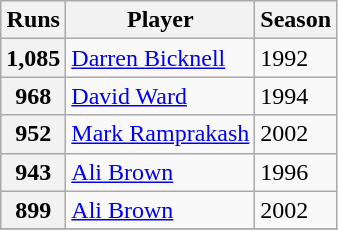<table class="wikitable">
<tr>
<th>Runs</th>
<th>Player</th>
<th>Season</th>
</tr>
<tr>
<th>1,085</th>
<td> <a href='#'>Darren Bicknell</a></td>
<td>1992</td>
</tr>
<tr>
<th>968</th>
<td> <a href='#'>David Ward</a></td>
<td>1994</td>
</tr>
<tr>
<th>952</th>
<td> <a href='#'>Mark Ramprakash</a></td>
<td>2002</td>
</tr>
<tr>
<th>943</th>
<td> <a href='#'>Ali Brown</a></td>
<td>1996</td>
</tr>
<tr>
<th>899</th>
<td> <a href='#'>Ali Brown</a></td>
<td>2002</td>
</tr>
<tr>
</tr>
</table>
